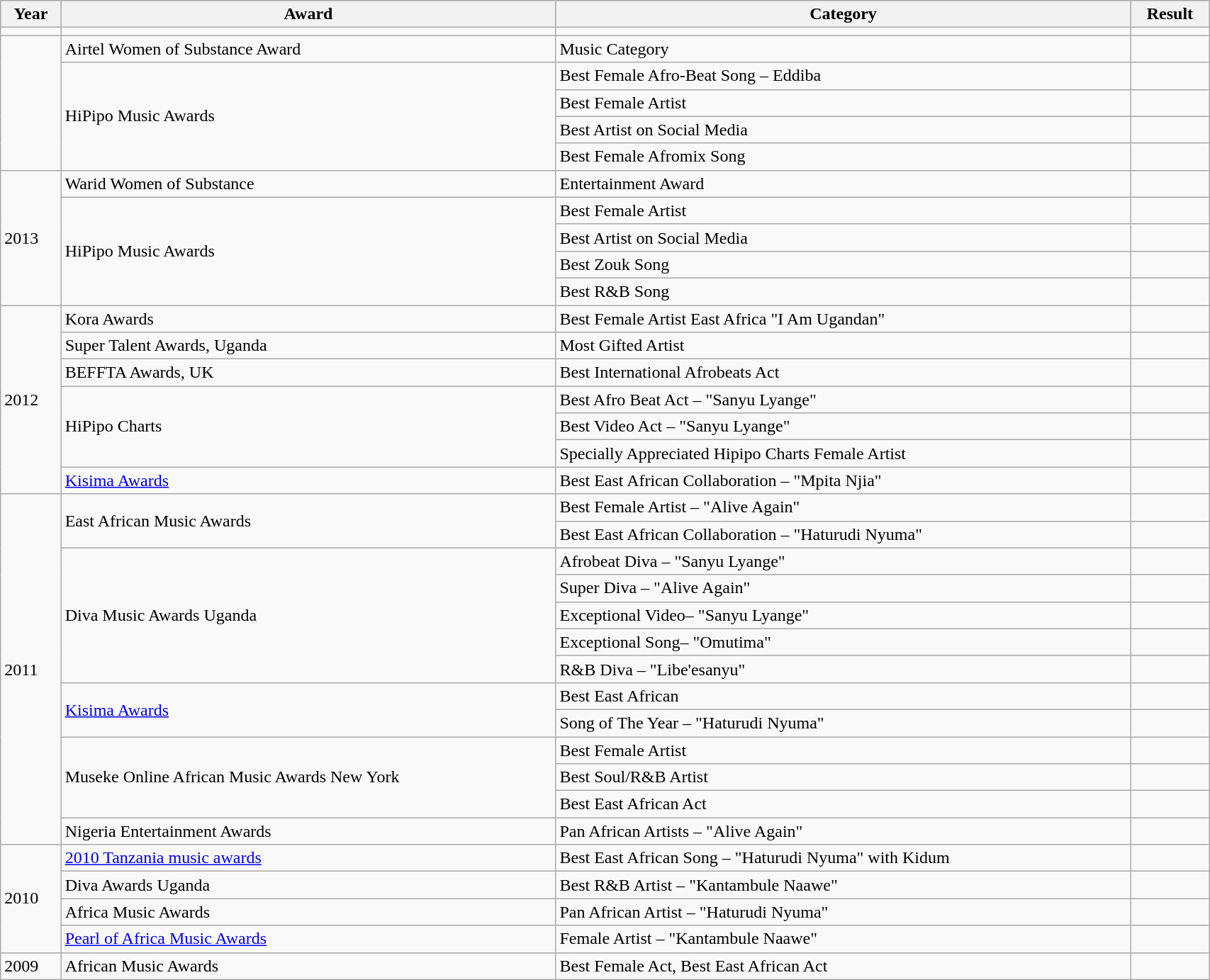<table class="wikitable" width="90%">
<tr style="background:#ccc; text-align:center;">
<th>Year</th>
<th>Award</th>
<th>Category</th>
<th>Result</th>
</tr>
<tr>
<td></td>
<td></td>
<td></td>
<td></td>
</tr>
<tr>
<td rowspan="5"></td>
<td>Airtel Women of Substance Award</td>
<td>Music Category</td>
<td></td>
</tr>
<tr>
<td rowspan="4">HiPipo Music Awards</td>
<td>Best Female Afro-Beat Song – Eddiba</td>
<td></td>
</tr>
<tr>
<td>Best Female Artist</td>
<td></td>
</tr>
<tr>
<td>Best Artist on Social Media</td>
<td></td>
</tr>
<tr>
<td>Best Female Afromix Song</td>
<td></td>
</tr>
<tr>
<td rowspan="5">2013</td>
<td>Warid Women of Substance</td>
<td>Entertainment Award</td>
<td></td>
</tr>
<tr>
<td rowspan="4">HiPipo Music Awards</td>
<td>Best Female Artist</td>
<td></td>
</tr>
<tr>
<td>Best Artist on Social Media</td>
<td></td>
</tr>
<tr>
<td>Best Zouk Song</td>
<td></td>
</tr>
<tr>
<td>Best R&B Song</td>
<td></td>
</tr>
<tr>
<td rowspan="7">2012</td>
<td>Kora Awards</td>
<td>Best Female Artist East Africa "I Am Ugandan"</td>
<td></td>
</tr>
<tr>
<td>Super Talent Awards, Uganda</td>
<td>Most Gifted Artist</td>
<td></td>
</tr>
<tr>
<td>BEFFTA Awards, UK</td>
<td>Best International Afrobeats Act</td>
<td></td>
</tr>
<tr>
<td rowspan="3">HiPipo Charts</td>
<td>Best Afro Beat Act – "Sanyu Lyange"</td>
<td></td>
</tr>
<tr>
<td>Best Video Act – "Sanyu Lyange"</td>
<td></td>
</tr>
<tr>
<td>Specially Appreciated Hipipo Charts Female Artist</td>
<td></td>
</tr>
<tr>
<td><a href='#'>Kisima Awards</a></td>
<td>Best East African Collaboration – "Mpita Njia"</td>
<td><br></td>
</tr>
<tr>
<td rowspan="13">2011</td>
<td rowspan="2">East African Music Awards</td>
<td>Best Female Artist – "Alive Again"</td>
<td></td>
</tr>
<tr>
<td>Best East African Collaboration – "Haturudi Nyuma"</td>
<td></td>
</tr>
<tr>
<td rowspan="5">Diva Music Awards Uganda</td>
<td>Afrobeat Diva – "Sanyu Lyange"</td>
<td></td>
</tr>
<tr>
<td>Super Diva – "Alive Again"</td>
<td></td>
</tr>
<tr>
<td>Exceptional Video– "Sanyu Lyange"</td>
<td></td>
</tr>
<tr>
<td>Exceptional Song– "Omutima"</td>
<td></td>
</tr>
<tr>
<td>R&B Diva – "Libe'esanyu"</td>
<td></td>
</tr>
<tr>
<td rowspan="2"><a href='#'>Kisima Awards</a></td>
<td>Best East African</td>
<td></td>
</tr>
<tr>
<td>Song of The Year – "Haturudi Nyuma"</td>
<td></td>
</tr>
<tr>
<td rowspan="3">Museke Online African Music Awards New York</td>
<td>Best Female Artist</td>
<td></td>
</tr>
<tr>
<td>Best Soul/R&B Artist</td>
<td></td>
</tr>
<tr>
<td>Best East African Act</td>
<td></td>
</tr>
<tr>
<td>Nigeria Entertainment Awards</td>
<td>Pan African Artists – "Alive Again"</td>
<td></td>
</tr>
<tr>
<td rowspan="4">2010</td>
<td><a href='#'>2010 Tanzania music awards</a></td>
<td>Best East African Song – "Haturudi Nyuma" with Kidum</td>
<td></td>
</tr>
<tr>
<td>Diva Awards Uganda</td>
<td>Best R&B Artist – "Kantambule Naawe"</td>
<td></td>
</tr>
<tr>
<td>Africa Music Awards</td>
<td>Pan African Artist – "Haturudi Nyuma"</td>
<td></td>
</tr>
<tr>
<td><a href='#'>Pearl of Africa Music Awards</a></td>
<td>Female Artist – "Kantambule Naawe"</td>
<td></td>
</tr>
<tr>
<td>2009</td>
<td>African Music Awards</td>
<td>Best Female Act, Best East African Act</td>
<td><br></td>
</tr>
</table>
